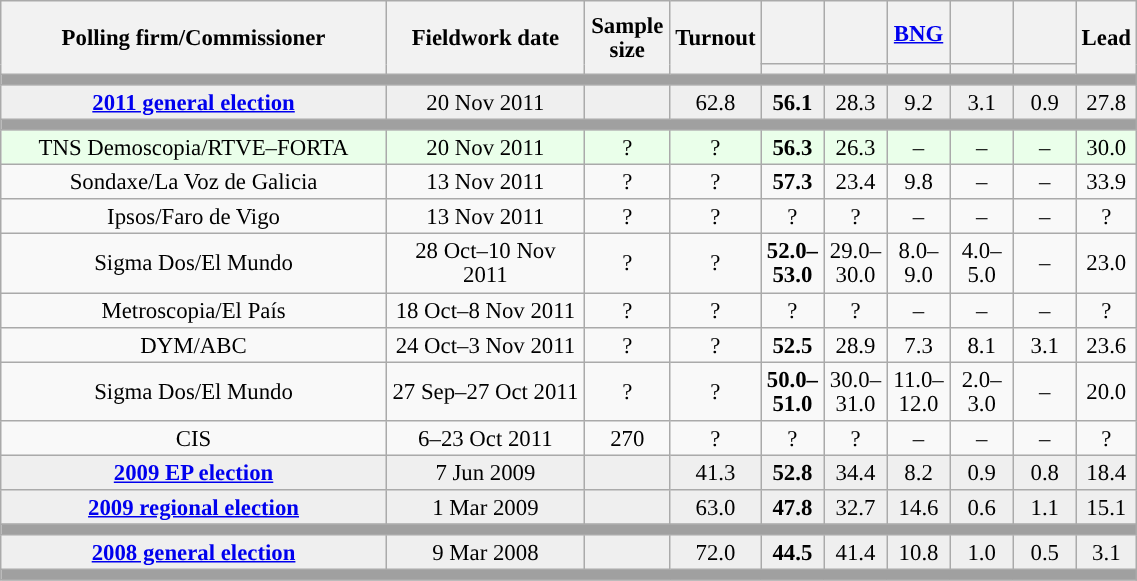<table class="wikitable collapsible collapsed" style="text-align:center; font-size:95%; line-height:16px;">
<tr style="height:42px;">
<th style="width:250px;" rowspan="2">Polling firm/Commissioner</th>
<th style="width:125px;" rowspan="2">Fieldwork date</th>
<th style="width:50px;" rowspan="2">Sample size</th>
<th style="width:45px;" rowspan="2">Turnout</th>
<th style="width:35px;"></th>
<th style="width:35px;"></th>
<th style="width:35px;"><a href='#'>BNG</a></th>
<th style="width:35px;"></th>
<th style="width:35px;"></th>
<th style="width:30px;" rowspan="2">Lead</th>
</tr>
<tr>
<th style="color:inherit;background:"></th>
<th style="color:inherit;background:"></th>
<th style="color:inherit;background:"></th>
<th style="color:inherit;background:"></th>
<th style="color:inherit;background:"></th>
</tr>
<tr>
<td colspan="10" style="background:#A0A0A0"></td>
</tr>
<tr style="background:#EFEFEF;">
<td><strong><a href='#'>2011 general election</a></strong></td>
<td>20 Nov 2011</td>
<td></td>
<td>62.8</td>
<td><strong>56.1</strong><br></td>
<td>28.3<br></td>
<td>9.2<br></td>
<td>3.1<br></td>
<td>0.9<br></td>
<td style="background:">27.8</td>
</tr>
<tr>
<td colspan="10" style="background:#A0A0A0"></td>
</tr>
<tr style="background:#EAFFEA;">
<td>TNS Demoscopia/RTVE–FORTA</td>
<td>20 Nov 2011</td>
<td>?</td>
<td>?</td>
<td><strong>56.3</strong><br></td>
<td>26.3<br></td>
<td>–</td>
<td>–</td>
<td>–</td>
<td style="background:">30.0</td>
</tr>
<tr>
<td>Sondaxe/La Voz de Galicia</td>
<td>13 Nov 2011</td>
<td>?</td>
<td>?</td>
<td><strong>57.3</strong><br></td>
<td>23.4<br></td>
<td>9.8<br></td>
<td>–</td>
<td>–</td>
<td style="background:">33.9</td>
</tr>
<tr>
<td>Ipsos/Faro de Vigo</td>
<td>13 Nov 2011</td>
<td>?</td>
<td>?</td>
<td>?<br></td>
<td>?<br></td>
<td>–</td>
<td>–</td>
<td>–</td>
<td style="background:">?</td>
</tr>
<tr>
<td>Sigma Dos/El Mundo</td>
<td>28 Oct–10 Nov 2011</td>
<td>?</td>
<td>?</td>
<td><strong>52.0–<br>53.0</strong><br></td>
<td>29.0–<br>30.0<br></td>
<td>8.0–<br>9.0<br></td>
<td>4.0–<br>5.0<br></td>
<td>–</td>
<td style="background:">23.0</td>
</tr>
<tr>
<td>Metroscopia/El País</td>
<td>18 Oct–8 Nov 2011</td>
<td>?</td>
<td>?</td>
<td>?<br></td>
<td>?<br></td>
<td>–</td>
<td>–</td>
<td>–</td>
<td style="background:">?</td>
</tr>
<tr>
<td>DYM/ABC</td>
<td>24 Oct–3 Nov 2011</td>
<td>?</td>
<td>?</td>
<td><strong>52.5</strong><br></td>
<td>28.9<br></td>
<td>7.3<br></td>
<td>8.1<br></td>
<td>3.1<br></td>
<td style="background:">23.6</td>
</tr>
<tr>
<td>Sigma Dos/El Mundo</td>
<td>27 Sep–27 Oct 2011</td>
<td>?</td>
<td>?</td>
<td><strong>50.0–<br>51.0</strong><br></td>
<td>30.0–<br>31.0<br></td>
<td>11.0–<br>12.0<br></td>
<td>2.0–<br>3.0<br></td>
<td>–</td>
<td style="background:">20.0</td>
</tr>
<tr>
<td>CIS</td>
<td>6–23 Oct 2011</td>
<td>270</td>
<td>?</td>
<td>?<br></td>
<td>?<br></td>
<td>–</td>
<td>–</td>
<td>–</td>
<td style="background:">?</td>
</tr>
<tr style="background:#EFEFEF;">
<td><strong><a href='#'>2009 EP election</a></strong></td>
<td>7 Jun 2009</td>
<td></td>
<td>41.3</td>
<td><strong>52.8</strong><br></td>
<td>34.4<br></td>
<td>8.2<br></td>
<td>0.9<br></td>
<td>0.8<br></td>
<td style="background:">18.4</td>
</tr>
<tr style="background:#EFEFEF;">
<td><strong><a href='#'>2009 regional election</a></strong></td>
<td>1 Mar 2009</td>
<td></td>
<td>63.0</td>
<td><strong>47.8</strong><br></td>
<td>32.7<br></td>
<td>14.6<br></td>
<td>0.6<br></td>
<td>1.1<br></td>
<td style="background:">15.1</td>
</tr>
<tr>
<td colspan="10" style="background:#A0A0A0"></td>
</tr>
<tr style="background:#EFEFEF;">
<td><strong><a href='#'>2008 general election</a></strong></td>
<td>9 Mar 2008</td>
<td></td>
<td>72.0</td>
<td><strong>44.5</strong><br></td>
<td>41.4<br></td>
<td>10.8<br></td>
<td>1.0<br></td>
<td>0.5<br></td>
<td style="background:">3.1</td>
</tr>
<tr>
<td colspan="10" style="background:#A0A0A0"></td>
</tr>
</table>
